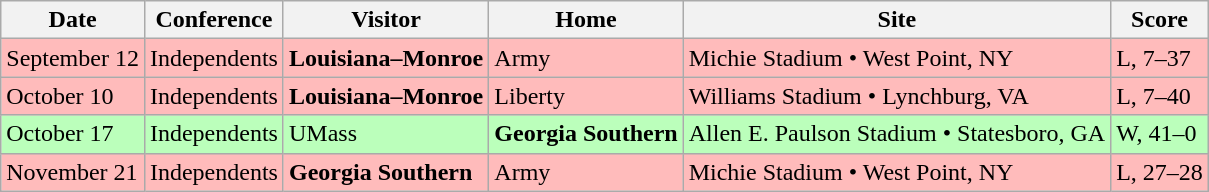<table class="wikitable">
<tr>
<th>Date</th>
<th>Conference</th>
<th>Visitor</th>
<th>Home</th>
<th>Site</th>
<th>Score</th>
</tr>
<tr style="background:#fbb;">
<td>September 12</td>
<td>Independents</td>
<td><strong>Louisiana–Monroe</strong></td>
<td>Army</td>
<td>Michie Stadium • West Point, NY</td>
<td>L, 7–37</td>
</tr>
<tr style="background:#fbb;">
<td>October 10</td>
<td>Independents</td>
<td><strong>Louisiana–Monroe</strong></td>
<td>Liberty</td>
<td>Williams Stadium • Lynchburg, VA</td>
<td>L, 7–40</td>
</tr>
<tr style="background:#bfb;">
<td>October 17</td>
<td>Independents</td>
<td>UMass</td>
<td><strong>Georgia Southern</strong></td>
<td>Allen E. Paulson Stadium • Statesboro, GA</td>
<td>W, 41–0</td>
</tr>
<tr style="background:#fbb;">
<td>November 21</td>
<td>Independents</td>
<td><strong>Georgia Southern</strong></td>
<td>Army</td>
<td>Michie Stadium • West Point, NY</td>
<td>L, 27–28</td>
</tr>
</table>
